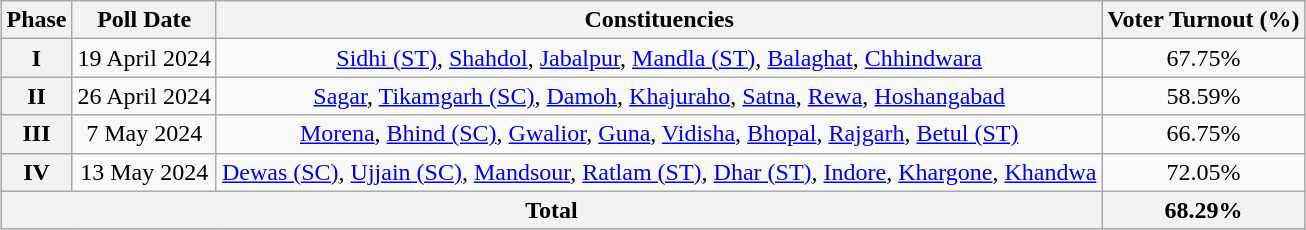<table class="wikitable" style="text-align:center;margin:auto;">
<tr>
<th>Phase</th>
<th>Poll Date</th>
<th>Constituencies</th>
<th>Voter Turnout (%)</th>
</tr>
<tr>
<th>I</th>
<td>19 April 2024</td>
<td><a href='#'>Sidhi (ST)</a>, <a href='#'>Shahdol</a>, <a href='#'>Jabalpur</a>, <a href='#'>Mandla (ST)</a>, <a href='#'>Balaghat</a>, <a href='#'>Chhindwara</a></td>
<td>67.75%</td>
</tr>
<tr>
<th>II</th>
<td>26 April 2024</td>
<td><a href='#'>Sagar</a>, <a href='#'>Tikamgarh (SC)</a>, <a href='#'>Damoh</a>, <a href='#'>Khajuraho</a>, <a href='#'>Satna</a>, <a href='#'>Rewa</a>, <a href='#'>Hoshangabad</a></td>
<td>58.59%</td>
</tr>
<tr>
<th>III</th>
<td>7 May 2024</td>
<td><a href='#'>Morena</a>, <a href='#'>Bhind (SC)</a>, <a href='#'>Gwalior</a>, <a href='#'>Guna</a>, <a href='#'>Vidisha</a>, <a href='#'>Bhopal</a>, <a href='#'>Rajgarh</a>, <a href='#'>Betul (ST)</a></td>
<td>66.75%</td>
</tr>
<tr>
<th>IV</th>
<td>13 May 2024</td>
<td><a href='#'>Dewas (SC)</a>, <a href='#'>Ujjain (SC)</a>, <a href='#'>Mandsour</a>, <a href='#'>Ratlam (ST)</a>, <a href='#'>Dhar (ST)</a>, <a href='#'>Indore</a>, <a href='#'>Khargone</a>, <a href='#'>Khandwa</a></td>
<td>72.05%</td>
</tr>
<tr>
<th colspan="3">Total</th>
<th>68.29%</th>
</tr>
</table>
